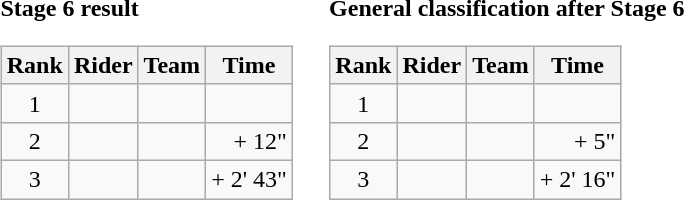<table>
<tr>
<td><strong>Stage 6 result</strong><br><table class="wikitable">
<tr>
<th scope="col">Rank</th>
<th scope="col">Rider</th>
<th scope="col">Team</th>
<th scope="col">Time</th>
</tr>
<tr>
<td style="text-align:center;">1</td>
<td></td>
<td></td>
<td style="text-align:right;"></td>
</tr>
<tr>
<td style="text-align:center;">2</td>
<td></td>
<td></td>
<td style="text-align:right;">+ 12"</td>
</tr>
<tr>
<td style="text-align:center;">3</td>
<td></td>
<td></td>
<td style="text-align:right;">+ 2' 43"</td>
</tr>
</table>
</td>
<td></td>
<td><strong>General classification after Stage 6</strong><br><table class="wikitable">
<tr>
<th scope="col">Rank</th>
<th scope="col">Rider</th>
<th scope="col">Team</th>
<th scope="col">Time</th>
</tr>
<tr>
<td style="text-align:center;">1</td>
<td></td>
<td></td>
<td style="text-align:right;"></td>
</tr>
<tr>
<td style="text-align:center;">2</td>
<td></td>
<td></td>
<td style="text-align:right;">+ 5"</td>
</tr>
<tr>
<td style="text-align:center;">3</td>
<td></td>
<td></td>
<td style="text-align:right;">+ 2' 16"</td>
</tr>
</table>
</td>
</tr>
</table>
